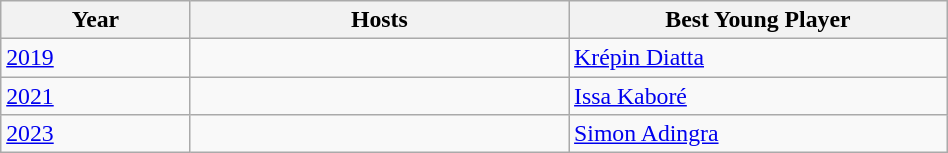<table class="wikitable" style="text-align:left; font-size:99%;" width="50%">
<tr>
<th width="10%">Year</th>
<th width="20%">Hosts</th>
<th width="20%">Best Young Player</th>
</tr>
<tr>
<td><a href='#'>2019</a></td>
<td></td>
<td> <a href='#'>Krépin Diatta</a></td>
</tr>
<tr>
<td><a href='#'>2021</a></td>
<td></td>
<td> <a href='#'>Issa Kaboré</a></td>
</tr>
<tr>
<td><a href='#'>2023</a></td>
<td></td>
<td> <a href='#'>Simon Adingra</a></td>
</tr>
</table>
